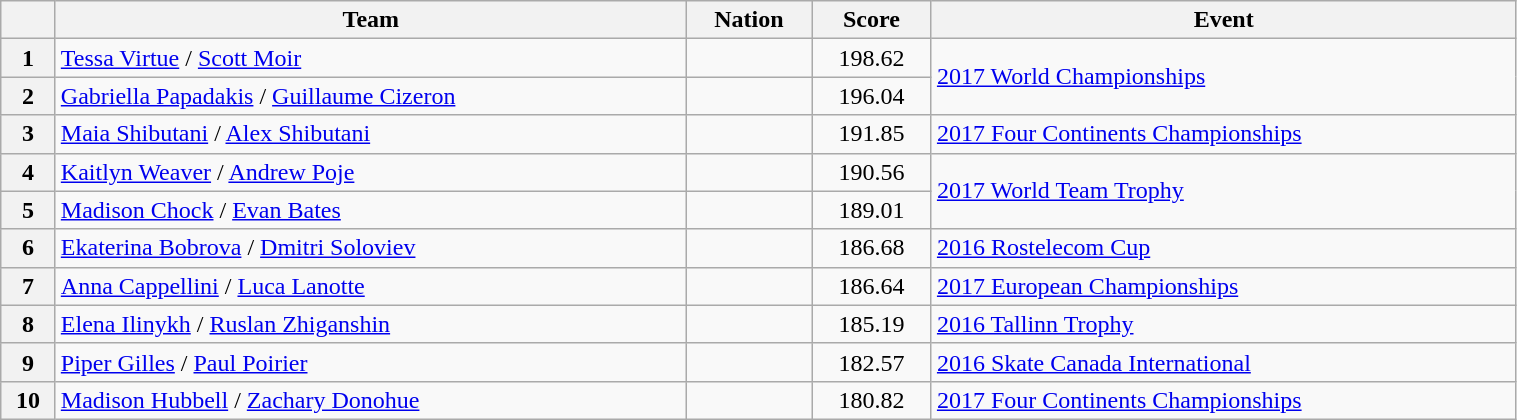<table class="wikitable sortable" style="text-align:left; width:80%">
<tr>
<th scope="col"></th>
<th scope="col">Team</th>
<th scope="col">Nation</th>
<th scope="col">Score</th>
<th scope="col">Event</th>
</tr>
<tr>
<th scope="row">1</th>
<td><a href='#'>Tessa Virtue</a> / <a href='#'>Scott Moir</a></td>
<td></td>
<td style="text-align:center;">198.62</td>
<td rowspan="2"><a href='#'>2017 World Championships</a></td>
</tr>
<tr>
<th scope="row">2</th>
<td><a href='#'>Gabriella Papadakis</a> / <a href='#'>Guillaume Cizeron</a></td>
<td></td>
<td style="text-align:center;">196.04</td>
</tr>
<tr>
<th scope="row">3</th>
<td><a href='#'>Maia Shibutani</a> / <a href='#'>Alex Shibutani</a></td>
<td></td>
<td style="text-align:center;">191.85</td>
<td><a href='#'>2017 Four Continents Championships</a></td>
</tr>
<tr>
<th scope="row">4</th>
<td><a href='#'>Kaitlyn Weaver</a> / <a href='#'>Andrew Poje</a></td>
<td></td>
<td style="text-align:center;">190.56</td>
<td rowspan="2"><a href='#'>2017 World Team Trophy</a></td>
</tr>
<tr>
<th scope="row">5</th>
<td><a href='#'>Madison Chock</a> / <a href='#'>Evan Bates</a></td>
<td></td>
<td style="text-align:center;">189.01</td>
</tr>
<tr>
<th scope="row">6</th>
<td><a href='#'>Ekaterina Bobrova</a> / <a href='#'>Dmitri Soloviev</a></td>
<td></td>
<td style="text-align:center;">186.68</td>
<td><a href='#'>2016 Rostelecom Cup</a></td>
</tr>
<tr>
<th scope="row">7</th>
<td><a href='#'>Anna Cappellini</a> / <a href='#'>Luca Lanotte</a></td>
<td></td>
<td style="text-align:center;">186.64</td>
<td><a href='#'>2017 European Championships</a></td>
</tr>
<tr>
<th scope="row">8</th>
<td><a href='#'>Elena Ilinykh</a> / <a href='#'>Ruslan Zhiganshin</a></td>
<td></td>
<td style="text-align:center;">185.19</td>
<td><a href='#'>2016 Tallinn Trophy</a></td>
</tr>
<tr>
<th scope="row">9</th>
<td><a href='#'>Piper Gilles</a> / <a href='#'>Paul Poirier</a></td>
<td></td>
<td style="text-align:center;">182.57</td>
<td><a href='#'>2016 Skate Canada International</a></td>
</tr>
<tr>
<th scope="row">10</th>
<td><a href='#'>Madison Hubbell</a> / <a href='#'>Zachary Donohue</a></td>
<td></td>
<td style="text-align:center;">180.82</td>
<td><a href='#'>2017 Four Continents Championships</a></td>
</tr>
</table>
